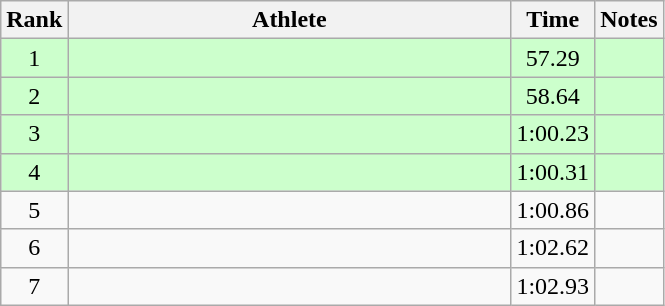<table class="wikitable" style="text-align:center">
<tr>
<th>Rank</th>
<th Style="width:18em">Athlete</th>
<th>Time</th>
<th>Notes</th>
</tr>
<tr style="background:#cfc">
<td>1</td>
<td style="text-align:left"></td>
<td>57.29</td>
<td></td>
</tr>
<tr style="background:#cfc">
<td>2</td>
<td style="text-align:left"></td>
<td>58.64</td>
<td></td>
</tr>
<tr style="background:#cfc">
<td>3</td>
<td style="text-align:left"></td>
<td>1:00.23</td>
<td></td>
</tr>
<tr style="background:#cfc">
<td>4</td>
<td style="text-align:left"></td>
<td>1:00.31</td>
<td></td>
</tr>
<tr>
<td>5</td>
<td style="text-align:left"></td>
<td>1:00.86</td>
<td></td>
</tr>
<tr>
<td>6</td>
<td style="text-align:left"></td>
<td>1:02.62</td>
<td></td>
</tr>
<tr>
<td>7</td>
<td style="text-align:left"></td>
<td>1:02.93</td>
<td></td>
</tr>
</table>
